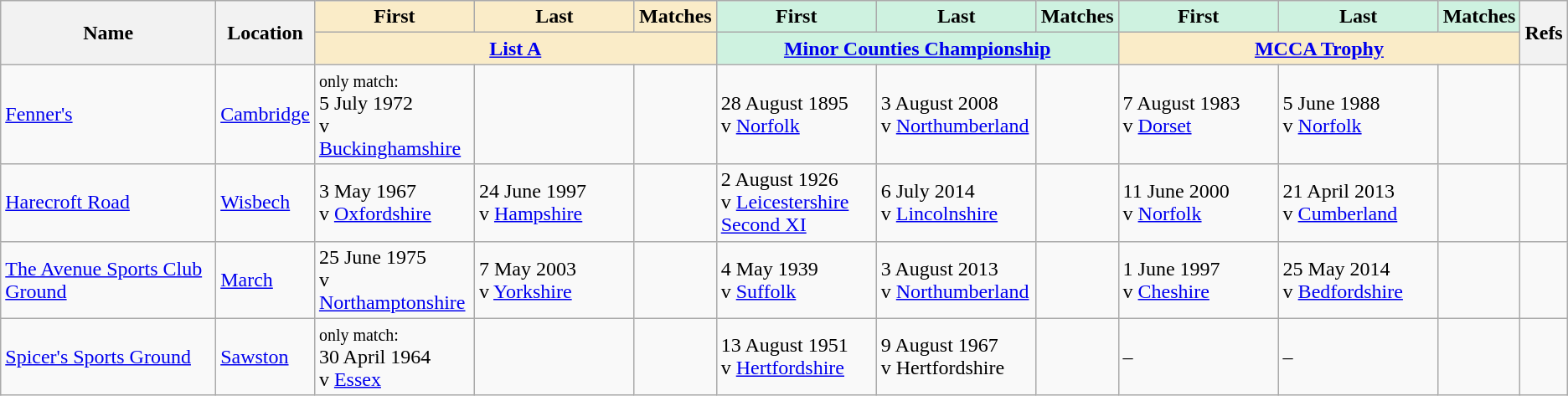<table class="wikitable sortable">
<tr>
<th rowspan="2">Name</th>
<th rowspan="2">Location</th>
<th width="120" class="unsortable" style="background:#faecc8">First</th>
<th width="120" class="unsortable" style="background:#faecc8">Last</th>
<th style="background:#faecc8">Matches</th>
<th width="120" class="unsortable" style="background:#cef2e0">First</th>
<th width="120" class="unsortable" style="background:#cef2e0">Last</th>
<th style="background:#cef2e0">Matches</th>
<th width="120" class="unsortable" style="background:#cef2e0">First</th>
<th width="120" class="unsortable" style="background:#cef2e0">Last</th>
<th style="background:#cef2e0">Matches</th>
<th rowspan="2" class="unsortable">Refs</th>
</tr>
<tr class="unsortable">
<th colspan="3" style="background:#faecc8"><a href='#'>List A</a></th>
<th colspan="3" style="background:#cef2e0"><a href='#'>Minor Counties Championship</a></th>
<th colspan="3" style="background:#faecc8"><a href='#'>MCCA Trophy</a></th>
</tr>
<tr>
<td><a href='#'>Fenner's</a><br></td>
<td><a href='#'>Cambridge</a></td>
<td><small>only match:</small><br>5 July 1972<br>v <a href='#'>Buckinghamshire</a></td>
<td> </td>
<td></td>
<td>28 August 1895<br>v <a href='#'>Norfolk</a></td>
<td>3 August 2008<br>v <a href='#'>Northumberland</a></td>
<td></td>
<td>7 August 1983<br>v <a href='#'>Dorset</a></td>
<td>5 June 1988<br>v <a href='#'>Norfolk</a></td>
<td></td>
<td></td>
</tr>
<tr>
<td><a href='#'>Harecroft Road</a><br></td>
<td><a href='#'>Wisbech</a></td>
<td>3 May 1967<br>v <a href='#'>Oxfordshire</a></td>
<td>24 June 1997<br>v <a href='#'>Hampshire</a></td>
<td></td>
<td>2 August 1926<br>v <a href='#'>Leicestershire Second XI</a></td>
<td>6 July 2014<br>v <a href='#'>Lincolnshire</a></td>
<td></td>
<td>11 June 2000<br>v <a href='#'>Norfolk</a></td>
<td>21 April 2013<br>v <a href='#'>Cumberland</a></td>
<td></td>
<td></td>
</tr>
<tr>
<td><a href='#'>The Avenue Sports Club Ground</a></td>
<td><a href='#'>March</a></td>
<td>25 June 1975<br>v <a href='#'>Northamptonshire</a></td>
<td>7 May 2003<br>v <a href='#'>Yorkshire</a></td>
<td></td>
<td>4 May 1939<br>v <a href='#'>Suffolk</a></td>
<td>3 August 2013<br>v <a href='#'>Northumberland</a></td>
<td></td>
<td>1 June 1997<br>v <a href='#'>Cheshire</a></td>
<td>25 May 2014<br>v <a href='#'>Bedfordshire</a></td>
<td></td>
<td></td>
</tr>
<tr>
<td><a href='#'>Spicer's Sports Ground</a></td>
<td><a href='#'>Sawston</a></td>
<td><small>only match:</small><br>30 April 1964<br>v <a href='#'>Essex</a></td>
<td> </td>
<td></td>
<td>13 August 1951<br>v <a href='#'>Hertfordshire</a></td>
<td>9 August 1967<br>v Hertfordshire</td>
<td></td>
<td>–</td>
<td>–</td>
<td></td>
<td></td>
</tr>
</table>
